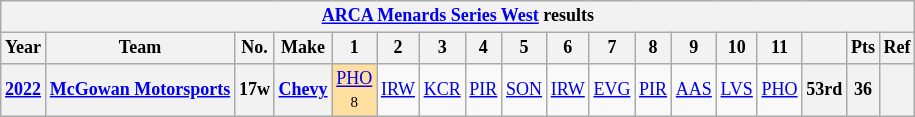<table class="wikitable" style="text-align:center; font-size:75%">
<tr>
<th colspan=18><a href='#'>ARCA Menards Series West</a> results</th>
</tr>
<tr>
<th>Year</th>
<th>Team</th>
<th>No.</th>
<th>Make</th>
<th>1</th>
<th>2</th>
<th>3</th>
<th>4</th>
<th>5</th>
<th>6</th>
<th>7</th>
<th>8</th>
<th>9</th>
<th>10</th>
<th>11</th>
<th></th>
<th>Pts</th>
<th>Ref</th>
</tr>
<tr>
<th><a href='#'>2022</a></th>
<th><a href='#'>McGowan Motorsports</a></th>
<th>17w</th>
<th><a href='#'>Chevy</a></th>
<td style="background:#FFDF9F;"><a href='#'>PHO</a><br><small>8</small></td>
<td><a href='#'>IRW</a></td>
<td><a href='#'>KCR</a></td>
<td><a href='#'>PIR</a></td>
<td><a href='#'>SON</a></td>
<td><a href='#'>IRW</a></td>
<td><a href='#'>EVG</a></td>
<td><a href='#'>PIR</a></td>
<td><a href='#'>AAS</a></td>
<td><a href='#'>LVS</a></td>
<td><a href='#'>PHO</a></td>
<th>53rd</th>
<th>36</th>
<th></th>
</tr>
</table>
